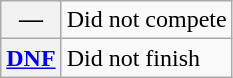<table class="wikitable">
<tr>
<th scope="row">—</th>
<td>Did not compete</td>
</tr>
<tr>
<th scope="row"><a href='#'>DNF</a></th>
<td>Did not finish</td>
</tr>
</table>
